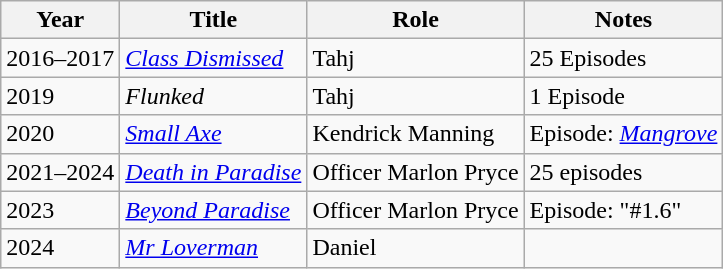<table class="wikitable sortable">
<tr>
<th>Year</th>
<th>Title</th>
<th>Role</th>
<th class="unsortable">Notes</th>
</tr>
<tr>
<td>2016–2017</td>
<td><em><a href='#'>Class Dismissed</a></em></td>
<td>Tahj</td>
<td>25 Episodes</td>
</tr>
<tr>
<td>2019</td>
<td><em>Flunked</em></td>
<td>Tahj</td>
<td>1 Episode</td>
</tr>
<tr>
<td>2020</td>
<td><em><a href='#'>Small Axe</a></em></td>
<td>Kendrick Manning</td>
<td>Episode: <em><a href='#'>Mangrove</a></em></td>
</tr>
<tr>
<td>2021–2024</td>
<td><em><a href='#'>Death in Paradise</a></em></td>
<td>Officer Marlon Pryce</td>
<td>25 episodes</td>
</tr>
<tr>
<td>2023</td>
<td><em><a href='#'>Beyond Paradise</a></em></td>
<td>Officer Marlon Pryce</td>
<td>Episode: "#1.6"</td>
</tr>
<tr>
<td>2024</td>
<td><em><a href='#'>Mr Loverman</a></em></td>
<td>Daniel</td>
<td></td>
</tr>
</table>
